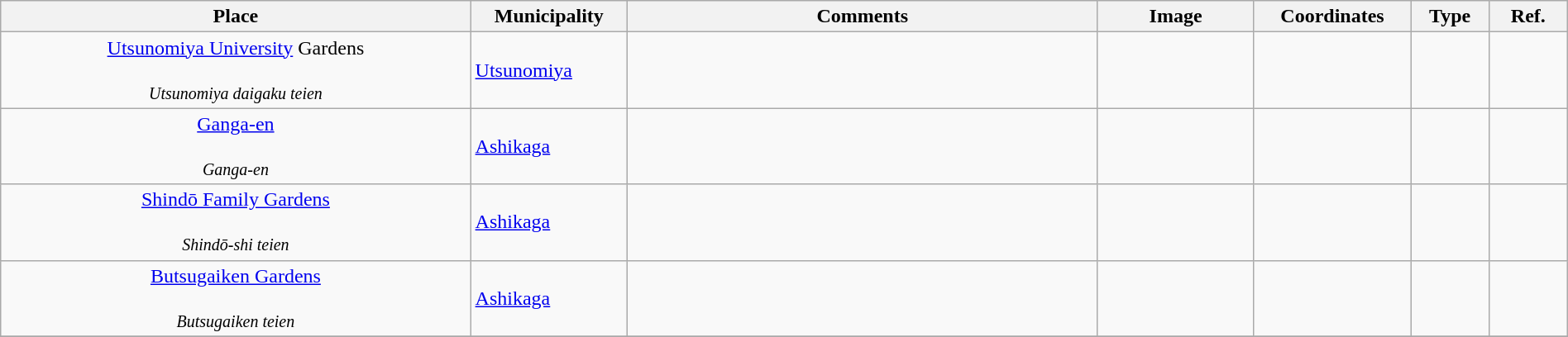<table class="wikitable sortable"  style="width:100%;">
<tr>
<th width="30%" align="left">Place</th>
<th width="10%" align="left">Municipality</th>
<th width="30%" align="left" class="unsortable">Comments</th>
<th width="10%" align="left"  class="unsortable">Image</th>
<th width="10%" align="left" class="unsortable">Coordinates</th>
<th width="5%" align="left">Type</th>
<th width="5%" align="left"  class="unsortable">Ref.</th>
</tr>
<tr>
<td align="center"><a href='#'>Utsunomiya University</a> Gardens<br><br><small><em>Utsunomiya daigaku teien</em></small></td>
<td><a href='#'>Utsunomiya</a></td>
<td></td>
<td></td>
<td></td>
<td></td>
<td></td>
</tr>
<tr>
<td align="center"><a href='#'>Ganga-en</a><br><br><small><em>Ganga-en</em></small></td>
<td><a href='#'>Ashikaga</a></td>
<td></td>
<td></td>
<td></td>
<td></td>
<td></td>
</tr>
<tr>
<td align="center"><a href='#'>Shindō Family Gardens</a><br><br><small><em>Shindō-shi teien</em></small></td>
<td><a href='#'>Ashikaga</a></td>
<td></td>
<td></td>
<td></td>
<td></td>
<td></td>
</tr>
<tr>
<td align="center"><a href='#'>Butsugaiken Gardens</a><br><br><small><em>Butsugaiken teien</em></small></td>
<td><a href='#'>Ashikaga</a></td>
<td></td>
<td></td>
<td></td>
<td></td>
<td></td>
</tr>
<tr>
</tr>
</table>
